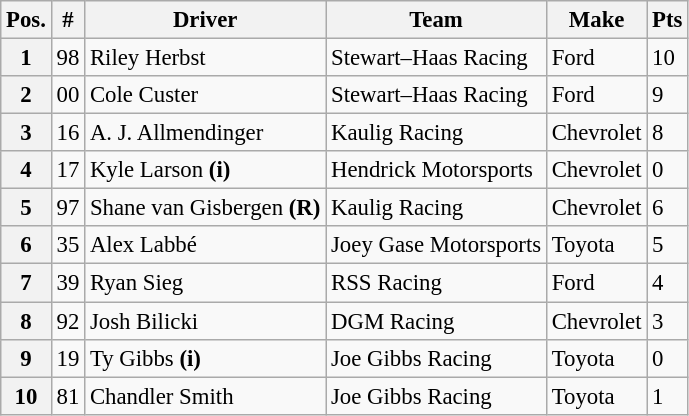<table class="wikitable" style="font-size:95%">
<tr>
<th>Pos.</th>
<th>#</th>
<th>Driver</th>
<th>Team</th>
<th>Make</th>
<th>Pts</th>
</tr>
<tr>
<th>1</th>
<td>98</td>
<td>Riley Herbst</td>
<td>Stewart–Haas Racing</td>
<td>Ford</td>
<td>10</td>
</tr>
<tr>
<th>2</th>
<td>00</td>
<td>Cole Custer</td>
<td>Stewart–Haas Racing</td>
<td>Ford</td>
<td>9</td>
</tr>
<tr>
<th>3</th>
<td>16</td>
<td>A. J. Allmendinger</td>
<td>Kaulig Racing</td>
<td>Chevrolet</td>
<td>8</td>
</tr>
<tr>
<th>4</th>
<td>17</td>
<td>Kyle Larson <strong>(i)</strong></td>
<td>Hendrick Motorsports</td>
<td>Chevrolet</td>
<td>0</td>
</tr>
<tr>
<th>5</th>
<td>97</td>
<td>Shane van Gisbergen <strong>(R)</strong></td>
<td>Kaulig Racing</td>
<td>Chevrolet</td>
<td>6</td>
</tr>
<tr>
<th>6</th>
<td>35</td>
<td>Alex Labbé</td>
<td>Joey Gase Motorsports</td>
<td>Toyota</td>
<td>5</td>
</tr>
<tr>
<th>7</th>
<td>39</td>
<td>Ryan Sieg</td>
<td>RSS Racing</td>
<td>Ford</td>
<td>4</td>
</tr>
<tr>
<th>8</th>
<td>92</td>
<td>Josh Bilicki</td>
<td>DGM Racing</td>
<td>Chevrolet</td>
<td>3</td>
</tr>
<tr>
<th>9</th>
<td>19</td>
<td>Ty Gibbs <strong>(i)</strong></td>
<td>Joe Gibbs Racing</td>
<td>Toyota</td>
<td>0</td>
</tr>
<tr>
<th>10</th>
<td>81</td>
<td>Chandler Smith</td>
<td>Joe Gibbs Racing</td>
<td>Toyota</td>
<td>1</td>
</tr>
</table>
